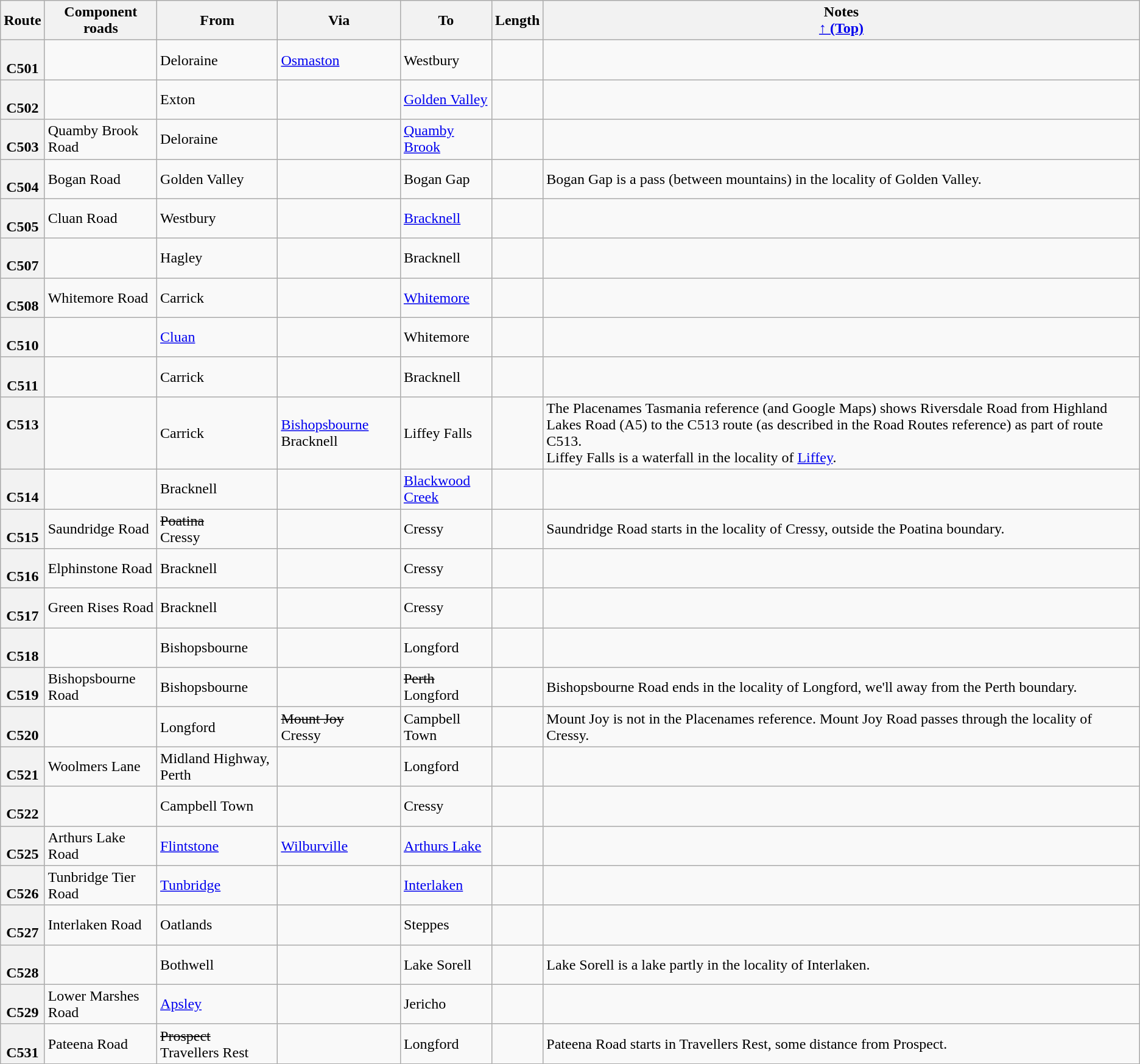<table class="wikitable">
<tr>
<th scope="col">Route</th>
<th scope="col">Component roads</th>
<th scope="col">From</th>
<th scope="col">Via</th>
<th scope="col">To</th>
<th scope="col">Length</th>
<th scope="col">Notes<br><a href='#'>↑ (Top)</a></th>
</tr>
<tr>
<th style="vertical-align:top; white-space:nowrap;"><br>C501</th>
<td></td>
<td>Deloraine</td>
<td><a href='#'>Osmaston</a></td>
<td>Westbury</td>
<td></td>
<td></td>
</tr>
<tr>
<th style="vertical-align:top; white-space:nowrap;"><br>C502</th>
<td></td>
<td>Exton</td>
<td></td>
<td><a href='#'>Golden Valley</a></td>
<td></td>
<td></td>
</tr>
<tr>
<th style="vertical-align:top; white-space:nowrap;"><br>C503</th>
<td>Quamby Brook Road</td>
<td>Deloraine</td>
<td></td>
<td><a href='#'>Quamby Brook</a></td>
<td></td>
<td></td>
</tr>
<tr>
<th style="vertical-align:top; white-space:nowrap;"><br>C504</th>
<td>Bogan Road</td>
<td>Golden Valley</td>
<td></td>
<td>Bogan Gap</td>
<td></td>
<td>Bogan Gap is a pass (between mountains) in the locality of Golden Valley.</td>
</tr>
<tr>
<th style="vertical-align:top; white-space:nowrap;"><br>C505</th>
<td>Cluan Road</td>
<td>Westbury</td>
<td></td>
<td><a href='#'>Bracknell</a></td>
<td></td>
<td></td>
</tr>
<tr>
<th style="vertical-align:top; white-space:nowrap;"><br>C507</th>
<td></td>
<td>Hagley</td>
<td></td>
<td>Bracknell</td>
<td></td>
<td></td>
</tr>
<tr>
<th style="vertical-align:top; white-space:nowrap;"><br>C508</th>
<td>Whitemore Road</td>
<td>Carrick</td>
<td></td>
<td><a href='#'>Whitemore</a></td>
<td></td>
<td></td>
</tr>
<tr>
<th style="vertical-align:top; white-space:nowrap;"><br>C510</th>
<td></td>
<td><a href='#'>Cluan</a></td>
<td></td>
<td>Whitemore</td>
<td></td>
<td></td>
</tr>
<tr>
<th style="vertical-align:top; white-space:nowrap;"><br>C511</th>
<td></td>
<td>Carrick</td>
<td></td>
<td>Bracknell</td>
<td></td>
<td></td>
</tr>
<tr>
<th style="vertical-align:top; white-space:nowrap;"><br>C513</th>
<td></td>
<td>Carrick</td>
<td><a href='#'>Bishopsbourne</a> Bracknell</td>
<td>Liffey Falls</td>
<td></td>
<td>The Placenames Tasmania reference (and Google Maps) shows Riversdale Road from Highland Lakes Road (A5) to the C513 route (as described in the Road Routes reference) as part of route C513. <br> Liffey Falls is a waterfall in the locality of <a href='#'>Liffey</a>.</td>
</tr>
<tr>
<th style="vertical-align:top; white-space:nowrap;"><br>C514</th>
<td></td>
<td>Bracknell</td>
<td></td>
<td><a href='#'>Blackwood Creek</a></td>
<td></td>
<td></td>
</tr>
<tr>
<th style="vertical-align:top; white-space:nowrap;"><br>C515</th>
<td>Saundridge Road</td>
<td><s>Poatina</s> <br> Cressy</td>
<td></td>
<td>Cressy</td>
<td></td>
<td>Saundridge Road starts in the locality of Cressy, outside the Poatina boundary.</td>
</tr>
<tr>
<th style="vertical-align:top; white-space:nowrap;"><br>C516</th>
<td>Elphinstone Road</td>
<td>Bracknell</td>
<td></td>
<td>Cressy</td>
<td></td>
<td></td>
</tr>
<tr>
<th style="vertical-align:top; white-space:nowrap;"><br>C517</th>
<td>Green Rises Road</td>
<td>Bracknell</td>
<td></td>
<td>Cressy</td>
<td></td>
<td></td>
</tr>
<tr>
<th style="vertical-align:top; white-space:nowrap;"><br>C518</th>
<td></td>
<td>Bishopsbourne</td>
<td></td>
<td>Longford</td>
<td></td>
<td></td>
</tr>
<tr>
<th style="vertical-align:top; white-space:nowrap;"><br>C519</th>
<td>Bishopsbourne Road</td>
<td>Bishopsbourne</td>
<td></td>
<td><s>Perth</s> <br> Longford</td>
<td></td>
<td>Bishopsbourne Road ends in the locality of Longford, we'll away from the Perth boundary.</td>
</tr>
<tr>
<th style="vertical-align:top; white-space:nowrap;"><br>C520</th>
<td></td>
<td>Longford</td>
<td><s>Mount Joy</s> <br> Cressy</td>
<td>Campbell Town</td>
<td></td>
<td>Mount Joy is not in the Placenames reference. Mount Joy Road passes through the locality of Cressy.</td>
</tr>
<tr>
<th style="vertical-align:top; white-space:nowrap;"><br>C521</th>
<td>Woolmers Lane</td>
<td>Midland Highway, Perth</td>
<td></td>
<td>Longford</td>
<td></td>
<td></td>
</tr>
<tr>
<th style="vertical-align:top; white-space:nowrap;"><br>C522</th>
<td></td>
<td>Campbell Town</td>
<td></td>
<td>Cressy</td>
<td></td>
<td></td>
</tr>
<tr>
<th style="vertical-align:top; white-space:nowrap;"><br>C525</th>
<td>Arthurs Lake Road</td>
<td><a href='#'>Flintstone</a></td>
<td><a href='#'>Wilburville</a></td>
<td><a href='#'>Arthurs Lake</a></td>
<td></td>
<td></td>
</tr>
<tr>
<th style="vertical-align:top; white-space:nowrap;"><br>C526</th>
<td>Tunbridge Tier Road</td>
<td><a href='#'>Tunbridge</a></td>
<td></td>
<td><a href='#'>Interlaken</a></td>
<td></td>
<td></td>
</tr>
<tr>
<th style="vertical-align:top; white-space:nowrap;"><br>C527</th>
<td>Interlaken Road</td>
<td>Oatlands</td>
<td></td>
<td>Steppes</td>
<td></td>
<td></td>
</tr>
<tr>
<th style="vertical-align:top; white-space:nowrap;"><br>C528</th>
<td></td>
<td>Bothwell</td>
<td></td>
<td>Lake Sorell</td>
<td></td>
<td>Lake Sorell is a lake partly in the locality of Interlaken.</td>
</tr>
<tr>
<th style="vertical-align:top; white-space:nowrap;"><br>C529</th>
<td>Lower Marshes Road</td>
<td><a href='#'>Apsley</a></td>
<td></td>
<td>Jericho</td>
<td></td>
<td></td>
</tr>
<tr>
<th style="vertical-align:top; white-space:nowrap;"><br>C531</th>
<td>Pateena Road</td>
<td> <s>Prospect</s> <br> Travellers Rest</td>
<td></td>
<td>Longford</td>
<td></td>
<td>Pateena Road starts in Travellers Rest, some distance from Prospect.</td>
</tr>
</table>
